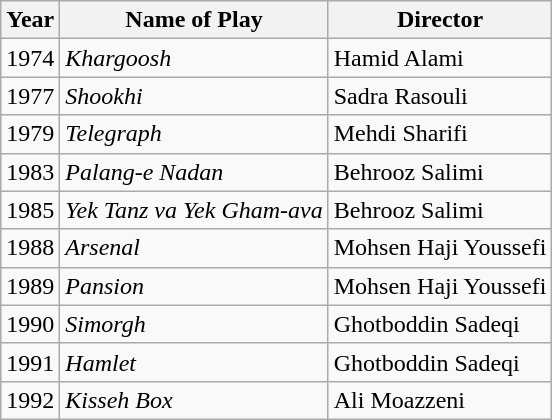<table class="wikitable">
<tr>
<th>Year</th>
<th>Name of Play</th>
<th>Director</th>
</tr>
<tr>
<td>1974</td>
<td><em>Khargoosh</em></td>
<td>Hamid Alami</td>
</tr>
<tr>
<td>1977</td>
<td><em>Shookhi</em></td>
<td>Sadra Rasouli</td>
</tr>
<tr>
<td>1979</td>
<td><em>Telegraph</em></td>
<td>Mehdi Sharifi</td>
</tr>
<tr>
<td>1983</td>
<td><em>Palang-e Nadan</em></td>
<td>Behrooz Salimi</td>
</tr>
<tr>
<td>1985</td>
<td><em>Yek Tanz va Yek Gham-ava</em></td>
<td>Behrooz Salimi</td>
</tr>
<tr>
<td>1988</td>
<td><em>Arsenal</em></td>
<td>Mohsen Haji Youssefi</td>
</tr>
<tr>
<td>1989</td>
<td><em>Pansion</em></td>
<td>Mohsen Haji Youssefi</td>
</tr>
<tr>
<td>1990</td>
<td><em>Simorgh</em></td>
<td>Ghotboddin Sadeqi</td>
</tr>
<tr>
<td>1991</td>
<td><em>Hamlet</em></td>
<td>Ghotboddin Sadeqi</td>
</tr>
<tr>
<td>1992</td>
<td><em>Kisseh Box</em></td>
<td>Ali Moazzeni</td>
</tr>
</table>
